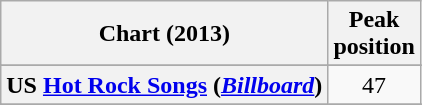<table class="wikitable sortable plainrowheaders">
<tr>
<th>Chart (2013)</th>
<th>Peak<br>position</th>
</tr>
<tr>
</tr>
<tr>
<th scope="row">US <a href='#'>Hot Rock Songs</a> (<em><a href='#'>Billboard</a></em>)</th>
<td style="text-align:center;">47</td>
</tr>
<tr>
</tr>
<tr>
</tr>
</table>
